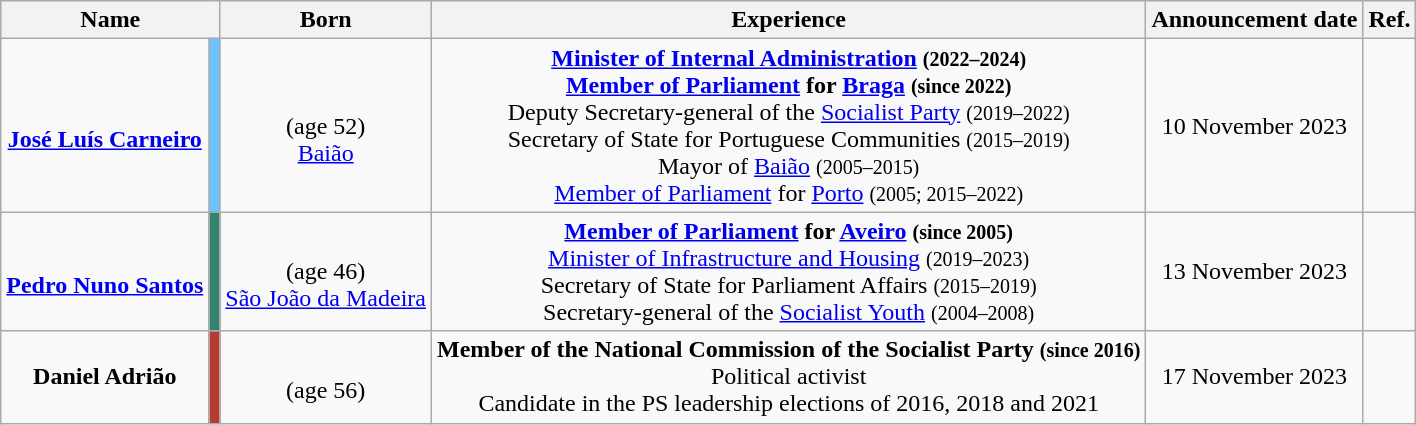<table class="wikitable" style="text-align:center">
<tr>
<th scope="col" colspan=2>Name</th>
<th scope="col">Born</th>
<th scope="col" class="unsortable">Experience</th>
<th scope="col">Announcement date</th>
<th scope="col">Ref.</th>
</tr>
<tr>
<td><br><strong><a href='#'>José Luís Carneiro</a></strong></td>
<td style="background:#6BC4FF;"></td>
<td><br>(age 52)<br><a href='#'>Baião</a></td>
<td><strong><a href='#'>Minister of Internal Administration</a> <small>(2022–2024)</small></strong><br><strong><a href='#'>Member of Parliament</a> for <a href='#'>Braga</a> <small>(since 2022)</small></strong><br>Deputy Secretary-general of the <a href='#'>Socialist Party</a> <small>(2019–2022)</small><br>Secretary of State for Portuguese Communities <small>(2015–2019)</small><br>Mayor of <a href='#'>Baião</a> <small>(2005–2015)</small><br><a href='#'>Member of Parliament</a> for <a href='#'>Porto</a> <small>(2005; 2015–2022)</small></td>
<td>10 November 2023</td>
<td></td>
</tr>
<tr>
<td><br><strong><a href='#'>Pedro Nuno Santos</a></strong></td>
<td style="background:#32826e;"></td>
<td><br>(age 46)<br><a href='#'>São João da Madeira</a></td>
<td><strong><a href='#'>Member of Parliament</a> for <a href='#'>Aveiro</a> <small>(since 2005)</small></strong><br><a href='#'>Minister of Infrastructure and Housing</a> <small>(2019–2023)</small><br>Secretary of State for Parliament Affairs <small>(2015–2019)</small><br>Secretary-general of the <a href='#'>Socialist Youth</a> <small>(2004–2008)</small></td>
<td>13 November 2023</td>
<td></td>
</tr>
<tr>
<td><strong>Daniel Adrião</strong></td>
<td style="background:#b73b31;"></td>
<td><br>(age 56)</td>
<td><strong>Member of the National Commission of the Socialist Party <small>(since 2016)</small></strong><br>Political activist<br>Candidate in the PS leadership elections of 2016, 2018 and 2021</td>
<td>17 November 2023</td>
<td></td>
</tr>
</table>
